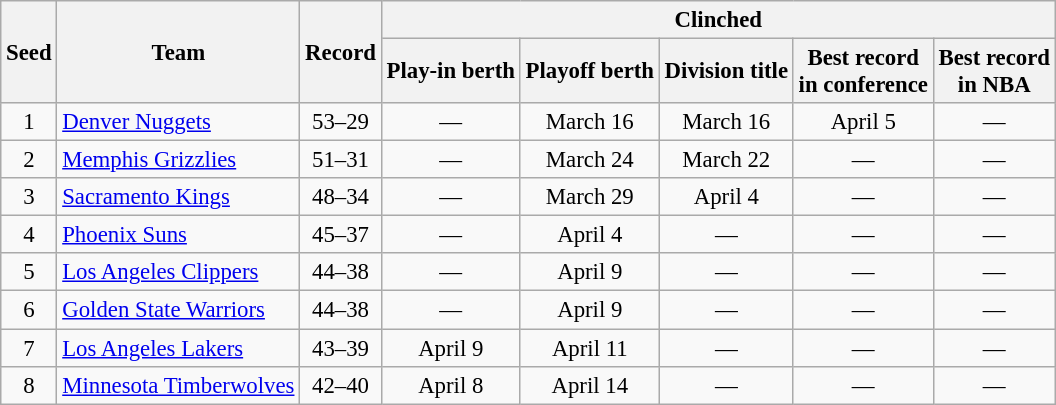<table class="wikitable" style="font-size:95%; text-align:center">
<tr>
<th rowspan=2>Seed</th>
<th rowspan=2>Team</th>
<th rowspan=2>Record</th>
<th colspan=5>Clinched</th>
</tr>
<tr>
<th>Play-in berth</th>
<th>Playoff berth</th>
<th>Division title</th>
<th>Best record<br>in conference</th>
<th>Best record<br>in NBA</th>
</tr>
<tr>
<td>1</td>
<td align=left><a href='#'>Denver Nuggets</a></td>
<td>53–29</td>
<td>—</td>
<td>March 16</td>
<td>March 16</td>
<td>April 5</td>
<td>—</td>
</tr>
<tr>
<td>2</td>
<td align=left><a href='#'>Memphis Grizzlies</a></td>
<td>51–31</td>
<td>—</td>
<td>March 24</td>
<td>March 22</td>
<td>—</td>
<td>—</td>
</tr>
<tr>
<td>3</td>
<td align=left><a href='#'>Sacramento Kings</a></td>
<td>48–34</td>
<td>—</td>
<td>March 29</td>
<td>April 4</td>
<td>—</td>
<td>—</td>
</tr>
<tr>
<td>4</td>
<td align=left><a href='#'>Phoenix Suns</a></td>
<td>45–37</td>
<td>—</td>
<td>April 4</td>
<td>—</td>
<td>—</td>
<td>—</td>
</tr>
<tr>
<td>5</td>
<td align=left><a href='#'>Los Angeles Clippers</a></td>
<td>44–38</td>
<td>—</td>
<td>April 9</td>
<td>—</td>
<td>—</td>
<td>—</td>
</tr>
<tr>
<td>6</td>
<td align=left><a href='#'>Golden State Warriors</a></td>
<td>44–38</td>
<td>—</td>
<td>April 9</td>
<td>—</td>
<td>—</td>
<td>—</td>
</tr>
<tr>
<td>7</td>
<td align=left><a href='#'>Los Angeles Lakers</a></td>
<td>43–39</td>
<td>April 9</td>
<td>April 11</td>
<td>—</td>
<td>—</td>
<td>—</td>
</tr>
<tr>
<td>8</td>
<td align=left><a href='#'>Minnesota Timberwolves</a></td>
<td>42–40</td>
<td>April 8</td>
<td>April 14</td>
<td>—</td>
<td>—</td>
<td>—</td>
</tr>
</table>
